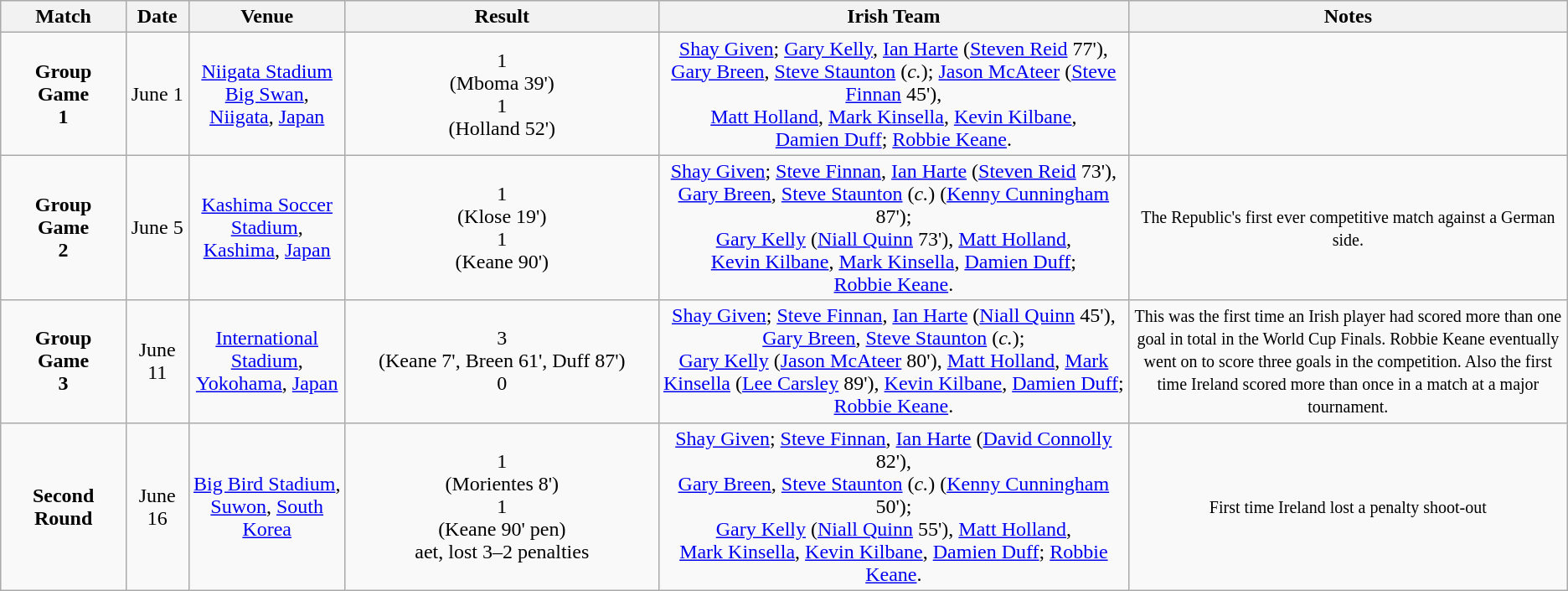<table class="wikitable">
<tr style="background:#efefef">
<th width=8%>Match</th>
<th width=4%>Date</th>
<th width=10%>Venue</th>
<th width=20%>Result</th>
<th width=30%>Irish Team</th>
<th width=28%>Notes</th>
</tr>
<tr align="center">
<td><strong>Group<br> Game<br> 1</strong></td>
<td>June 1</td>
<td><a href='#'>Niigata Stadium Big Swan</a>, <br><a href='#'>Niigata</a>, <a href='#'>Japan</a></td>
<td> 1<br>(Mboma 39')<br> 1<br> (Holland 52') </td>
<td><a href='#'>Shay Given</a>; <a href='#'>Gary Kelly</a>, <a href='#'>Ian Harte</a> (<a href='#'>Steven Reid</a> 77'), <br> <a href='#'>Gary Breen</a>, <a href='#'>Steve Staunton</a> (<em>c.</em>); <a href='#'>Jason McAteer</a> (<a href='#'>Steve Finnan</a> 45'),<br> <a href='#'>Matt Holland</a>, <a href='#'>Mark Kinsella</a>, <a href='#'>Kevin Kilbane</a>, <br> <a href='#'>Damien Duff</a>; <a href='#'>Robbie Keane</a>.</td>
<td></td>
</tr>
<tr align="center">
<td><strong>Group <br>Game<br> 2</strong></td>
<td>June 5</td>
<td><a href='#'>Kashima Soccer Stadium</a>, <br><a href='#'>Kashima</a>, <a href='#'>Japan</a></td>
<td> 1<br>(Klose 19')<br> 1<br> (Keane 90')<br></td>
<td><a href='#'>Shay Given</a>; <a href='#'>Steve Finnan</a>, <a href='#'>Ian Harte</a> (<a href='#'>Steven Reid</a> 73'), <br> <a href='#'>Gary Breen</a>, <a href='#'>Steve Staunton</a> (<em>c.</em>) (<a href='#'>Kenny Cunningham</a> 87');<br> <a href='#'>Gary Kelly</a> (<a href='#'>Niall Quinn</a> 73'), <a href='#'>Matt Holland</a>, <br><a href='#'>Kevin Kilbane</a>, <a href='#'>Mark Kinsella</a>, <a href='#'>Damien Duff</a>;<br> <a href='#'>Robbie Keane</a>.</td>
<td><small> The Republic's first ever competitive match against a German side.</small></td>
</tr>
<tr align="center">
<td><strong>Group <br>Game<br> 3</strong></td>
<td>June 11</td>
<td><a href='#'>International Stadium</a>, <br><a href='#'>Yokohama</a>, <a href='#'>Japan</a></td>
<td><strong></strong> 3<br>(Keane 7', Breen 61', Duff 87')<br> 0<br> </td>
<td><a href='#'>Shay Given</a>; <a href='#'>Steve Finnan</a>, <a href='#'>Ian Harte</a> (<a href='#'>Niall Quinn</a> 45'), <br> <a href='#'>Gary Breen</a>, <a href='#'>Steve Staunton</a> (<em>c.</em>);<br> <a href='#'>Gary Kelly</a> (<a href='#'>Jason McAteer</a> 80'), <a href='#'>Matt Holland</a>, <a href='#'>Mark Kinsella</a> (<a href='#'>Lee Carsley</a> 89'), <a href='#'>Kevin Kilbane</a>, <a href='#'>Damien Duff</a>; <a href='#'>Robbie Keane</a>. <br></td>
<td><small> This was the first time an Irish player had scored more than one goal in total in the World Cup Finals. Robbie Keane eventually went on to score three goals in the competition. Also the first time Ireland scored more than once in a match at a major tournament. </small></td>
</tr>
<tr align="center">
<td><strong>Second<br> Round</strong></td>
<td>June 16</td>
<td><a href='#'>Big Bird Stadium</a>, <br><a href='#'>Suwon</a>, <a href='#'>South Korea</a></td>
<td> 1<br>(Morientes 8')<br> 1 <br> (Keane 90' pen)<br>aet, lost 3–2 penalties <br> </td>
<td><a href='#'>Shay Given</a>; <a href='#'>Steve Finnan</a>, <a href='#'>Ian Harte</a> (<a href='#'>David Connolly</a> 82'), <br> <a href='#'>Gary Breen</a>, <a href='#'>Steve Staunton</a> (<em>c.</em>) (<a href='#'>Kenny Cunningham</a> 50'); <br> <a href='#'>Gary Kelly</a> (<a href='#'>Niall Quinn</a> 55'), <a href='#'>Matt Holland</a>, <br> <a href='#'>Mark Kinsella</a>, <a href='#'>Kevin Kilbane</a>, <a href='#'>Damien Duff</a>; <a href='#'>Robbie Keane</a>.</td>
<td><small> First time Ireland lost a penalty shoot-out</small></td>
</tr>
</table>
